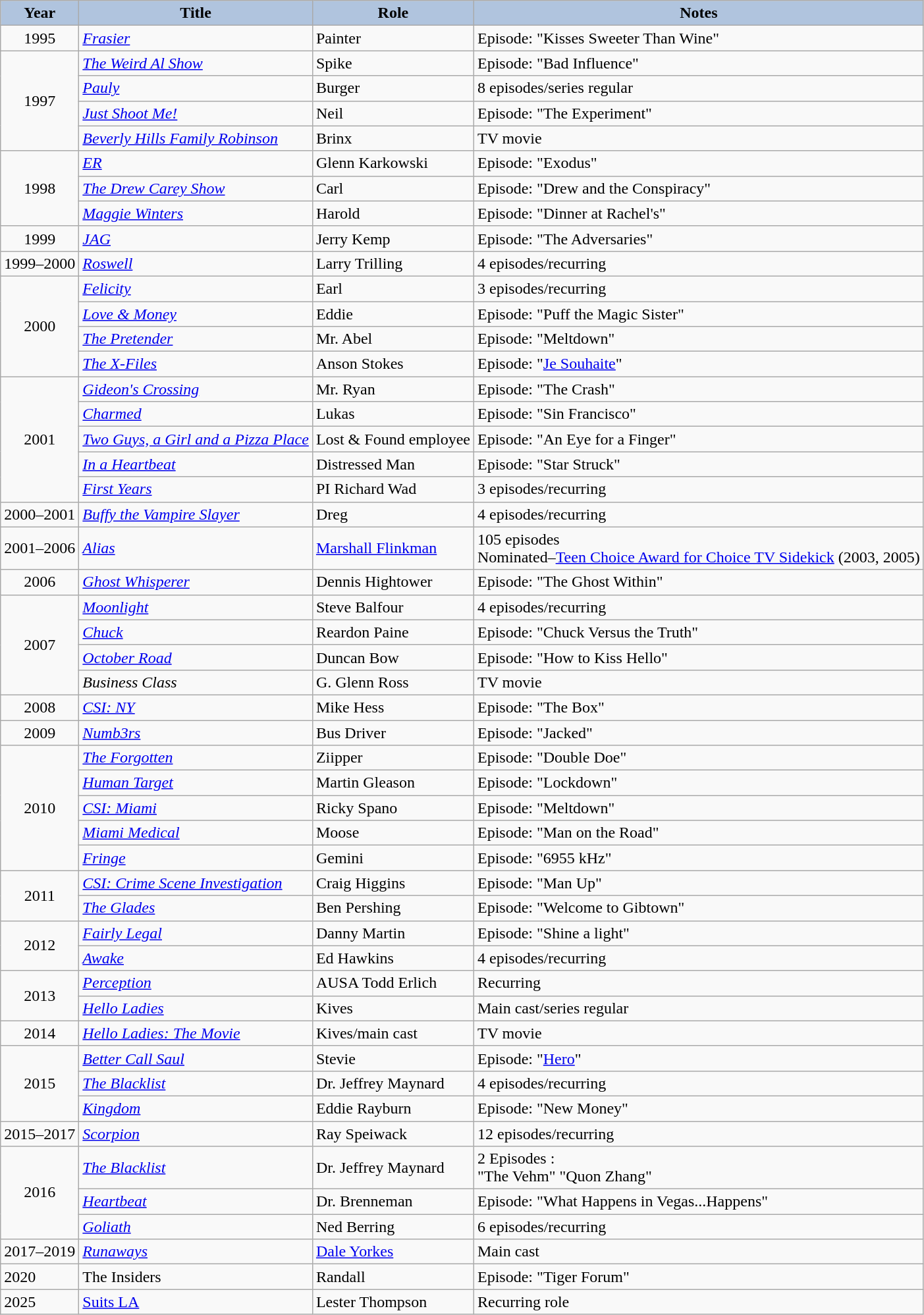<table class="wikitable">
<tr>
<th style="background:#B0C4DE;">Year</th>
<th style="background:#B0C4DE;">Title</th>
<th style="background:#B0C4DE;">Role</th>
<th style="background:#B0C4DE;">Notes</th>
</tr>
<tr>
<td align="center">1995</td>
<td><em><a href='#'>Frasier</a></em></td>
<td>Painter</td>
<td>Episode: "Kisses Sweeter Than Wine"</td>
</tr>
<tr>
<td align="center" rowspan=4>1997</td>
<td><em><a href='#'>The Weird Al Show</a></em></td>
<td>Spike</td>
<td>Episode: "Bad Influence"</td>
</tr>
<tr>
<td><em><a href='#'>Pauly</a></em></td>
<td>Burger</td>
<td>8 episodes/series regular</td>
</tr>
<tr>
<td><em><a href='#'>Just Shoot Me!</a></em></td>
<td>Neil</td>
<td>Episode: "The Experiment"</td>
</tr>
<tr>
<td><em><a href='#'>Beverly Hills Family Robinson</a></em></td>
<td>Brinx</td>
<td>TV movie</td>
</tr>
<tr>
<td align="center" rowspan=3>1998</td>
<td><em><a href='#'>ER</a></em></td>
<td>Glenn Karkowski</td>
<td>Episode: "Exodus"</td>
</tr>
<tr>
<td><em><a href='#'>The Drew Carey Show</a></em></td>
<td>Carl</td>
<td>Episode: "Drew and the Conspiracy"</td>
</tr>
<tr>
<td><em><a href='#'>Maggie Winters</a></em></td>
<td>Harold</td>
<td>Episode: "Dinner at Rachel's"</td>
</tr>
<tr>
<td align="center">1999</td>
<td><em><a href='#'>JAG</a></em></td>
<td>Jerry Kemp</td>
<td>Episode: "The Adversaries"</td>
</tr>
<tr>
<td align="center">1999–2000</td>
<td><em><a href='#'>Roswell</a></em></td>
<td>Larry Trilling</td>
<td>4 episodes/recurring</td>
</tr>
<tr>
<td align="center" rowspan=4>2000</td>
<td><em><a href='#'>Felicity</a></em></td>
<td>Earl</td>
<td>3 episodes/recurring</td>
</tr>
<tr>
<td><em><a href='#'>Love & Money</a></em></td>
<td>Eddie</td>
<td>Episode: "Puff the Magic Sister"</td>
</tr>
<tr>
<td><em><a href='#'>The Pretender</a></em></td>
<td>Mr. Abel</td>
<td>Episode: "Meltdown"</td>
</tr>
<tr>
<td><em><a href='#'>The X-Files</a></em></td>
<td>Anson Stokes</td>
<td>Episode: "<a href='#'>Je Souhaite</a>"</td>
</tr>
<tr>
<td align="center" rowspan=5>2001</td>
<td><em><a href='#'>Gideon's Crossing</a></em></td>
<td>Mr. Ryan</td>
<td>Episode: "The Crash"</td>
</tr>
<tr>
<td><em><a href='#'>Charmed</a></em></td>
<td>Lukas</td>
<td>Episode: "Sin Francisco"</td>
</tr>
<tr>
<td><em><a href='#'>Two Guys, a Girl and a Pizza Place</a></em></td>
<td>Lost & Found employee</td>
<td>Episode: "An Eye for a Finger"</td>
</tr>
<tr>
<td><em><a href='#'>In a Heartbeat</a></em></td>
<td>Distressed Man</td>
<td>Episode: "Star Struck"</td>
</tr>
<tr>
<td><em><a href='#'>First Years</a></em></td>
<td>PI Richard Wad</td>
<td>3 episodes/recurring</td>
</tr>
<tr>
<td align="center">2000–2001</td>
<td><em><a href='#'>Buffy the Vampire Slayer</a></em></td>
<td>Dreg</td>
<td>4 episodes/recurring</td>
</tr>
<tr>
<td align="center">2001–2006</td>
<td><em><a href='#'>Alias</a></em></td>
<td><a href='#'>Marshall Flinkman</a></td>
<td>105 episodes<br>Nominated–<a href='#'>Teen Choice Award for Choice TV Sidekick</a> (2003, 2005)</td>
</tr>
<tr>
<td align="center">2006</td>
<td><em><a href='#'>Ghost Whisperer</a></em></td>
<td>Dennis Hightower</td>
<td>Episode: "The Ghost Within"</td>
</tr>
<tr>
<td align="center" rowspan=4>2007</td>
<td><em><a href='#'>Moonlight</a></em></td>
<td>Steve Balfour</td>
<td>4 episodes/recurring</td>
</tr>
<tr>
<td><em><a href='#'>Chuck</a></em></td>
<td>Reardon Paine</td>
<td>Episode: "Chuck Versus the Truth"</td>
</tr>
<tr>
<td><em><a href='#'>October Road</a></em></td>
<td>Duncan Bow</td>
<td>Episode: "How to Kiss Hello"</td>
</tr>
<tr>
<td><em>Business Class</em></td>
<td>G. Glenn Ross</td>
<td>TV movie</td>
</tr>
<tr>
<td align="center">2008</td>
<td><em><a href='#'>CSI: NY</a></em></td>
<td>Mike Hess</td>
<td>Episode: "The Box"</td>
</tr>
<tr>
<td align="center">2009</td>
<td><em><a href='#'>Numb3rs</a></em></td>
<td>Bus Driver</td>
<td>Episode: "Jacked"</td>
</tr>
<tr>
<td align="center" rowspan=5>2010</td>
<td><em><a href='#'>The Forgotten</a></em></td>
<td>Ziipper</td>
<td>Episode: "Double Doe"</td>
</tr>
<tr>
<td><em><a href='#'>Human Target</a></em></td>
<td>Martin Gleason</td>
<td>Episode: "Lockdown"</td>
</tr>
<tr>
<td><em><a href='#'>CSI: Miami</a></em></td>
<td>Ricky Spano</td>
<td>Episode: "Meltdown"</td>
</tr>
<tr>
<td><em><a href='#'>Miami Medical</a></em></td>
<td>Moose</td>
<td>Episode: "Man on the Road"</td>
</tr>
<tr>
<td><em><a href='#'>Fringe</a></em></td>
<td>Gemini</td>
<td>Episode: "6955 kHz"</td>
</tr>
<tr>
<td align="center" rowspan=2>2011</td>
<td><em><a href='#'>CSI: Crime Scene Investigation</a></em></td>
<td>Craig Higgins</td>
<td>Episode: "Man Up"</td>
</tr>
<tr>
<td><em><a href='#'>The Glades</a></em></td>
<td>Ben Pershing</td>
<td>Episode: "Welcome to Gibtown"</td>
</tr>
<tr>
<td align="center" rowspan=2>2012</td>
<td><em><a href='#'>Fairly Legal</a></em></td>
<td>Danny Martin</td>
<td>Episode: "Shine a light"</td>
</tr>
<tr>
<td><em><a href='#'>Awake</a></em></td>
<td>Ed Hawkins</td>
<td>4 episodes/recurring</td>
</tr>
<tr>
<td align="center" rowspan=2>2013</td>
<td><em><a href='#'>Perception</a></em></td>
<td>AUSA Todd Erlich</td>
<td>Recurring</td>
</tr>
<tr>
<td><em><a href='#'>Hello Ladies</a></em></td>
<td>Kives</td>
<td>Main cast/series regular</td>
</tr>
<tr>
<td align="center">2014</td>
<td><em><a href='#'>Hello Ladies: The Movie</a></em></td>
<td>Kives/main cast</td>
<td>TV movie</td>
</tr>
<tr>
<td align="center" rowspan=3>2015</td>
<td><em><a href='#'>Better Call Saul</a></em></td>
<td>Stevie</td>
<td>Episode: "<a href='#'>Hero</a>"</td>
</tr>
<tr>
<td><em><a href='#'>The Blacklist</a></em></td>
<td>Dr. Jeffrey Maynard</td>
<td>4 episodes/recurring</td>
</tr>
<tr>
<td><em><a href='#'>Kingdom</a></em></td>
<td>Eddie Rayburn</td>
<td>Episode: "New Money"</td>
</tr>
<tr>
<td align="center">2015–2017</td>
<td><em><a href='#'>Scorpion</a></em></td>
<td>Ray Speiwack</td>
<td>12 episodes/recurring</td>
</tr>
<tr>
<td align="center" rowspan=3>2016</td>
<td><em><a href='#'>The Blacklist</a></em></td>
<td>Dr. Jeffrey Maynard</td>
<td>2 Episodes :<br>"The Vehm"
"Quon Zhang"</td>
</tr>
<tr>
<td><em><a href='#'>Heartbeat</a></em></td>
<td>Dr. Brenneman</td>
<td>Episode: "What Happens in Vegas...Happens"</td>
</tr>
<tr>
<td><em><a href='#'>Goliath</a></em></td>
<td>Ned Berring</td>
<td>6 episodes/recurring</td>
</tr>
<tr>
<td align="center">2017–2019</td>
<td><em><a href='#'>Runaways</a></em></td>
<td><a href='#'>Dale Yorkes</a></td>
<td>Main cast</td>
</tr>
<tr>
<td>2020</td>
<td>The Insiders</td>
<td>Randall</td>
<td>Episode: "Tiger Forum"</td>
</tr>
<tr>
<td>2025</td>
<td><a href='#'>Suits LA</a></td>
<td>Lester Thompson</td>
<td>Recurring role</td>
</tr>
</table>
